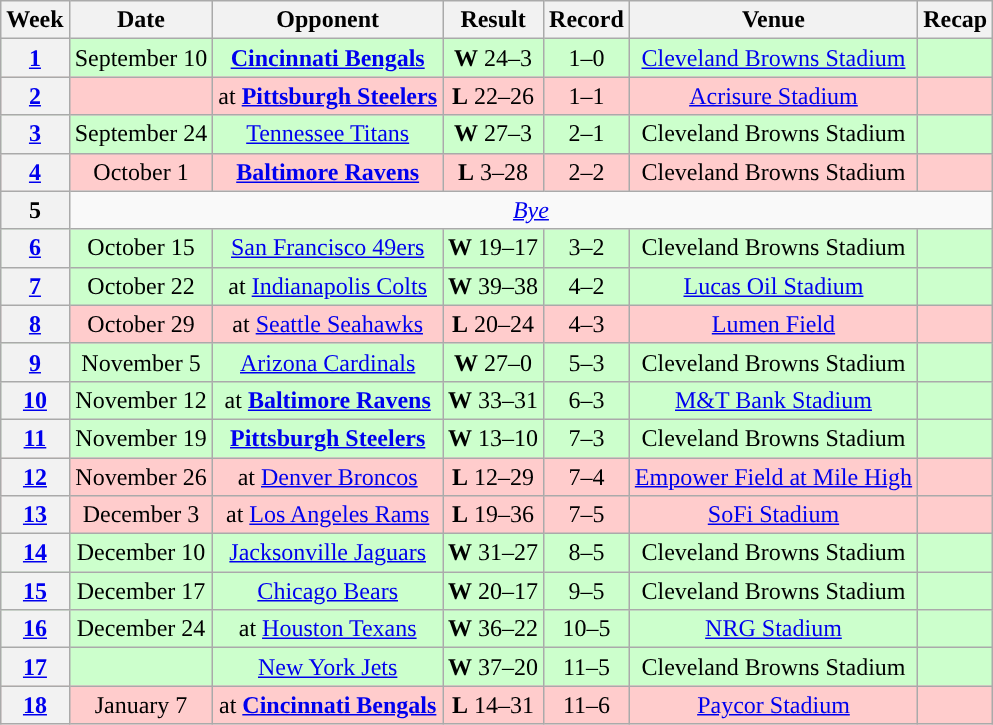<table class="wikitable" style="text-align:center">
<tr>
<th>Week</th>
<th>Date</th>
<th>Opponent</th>
<th>Result</th>
<th>Record</th>
<th>Venue</th>
<th>Recap</th>
</tr>
<tr style="background:#cfc">
<th><a href='#'>1</a></th>
<td>September 10</td>
<td><strong><a href='#'>Cincinnati Bengals</a></strong></td>
<td><strong>W</strong> 24–3</td>
<td>1–0</td>
<td><a href='#'>Cleveland Browns Stadium</a></td>
<td></td>
</tr>
<tr style="background:#fcc">
<th><a href='#'>2</a></th>
<td></td>
<td>at <strong><a href='#'>Pittsburgh Steelers</a></strong></td>
<td><strong>L</strong> 22–26</td>
<td>1–1</td>
<td><a href='#'>Acrisure Stadium</a></td>
<td></td>
</tr>
<tr style="background:#cfc">
<th><a href='#'>3</a></th>
<td>September 24</td>
<td><a href='#'>Tennessee Titans</a></td>
<td><strong>W</strong> 27–3</td>
<td>2–1</td>
<td>Cleveland Browns Stadium</td>
<td></td>
</tr>
<tr style="background:#fcc">
<th><a href='#'>4</a></th>
<td>October 1</td>
<td><strong><a href='#'>Baltimore Ravens</a></strong></td>
<td><strong>L</strong> 3–28</td>
<td>2–2</td>
<td>Cleveland Browns Stadium</td>
<td></td>
</tr>
<tr>
<th>5</th>
<td colspan="6"><em><a href='#'>Bye</a></em></td>
</tr>
<tr style="background:#cfc">
<th><a href='#'>6</a></th>
<td>October 15</td>
<td><a href='#'>San Francisco 49ers</a></td>
<td><strong>W</strong> 19–17</td>
<td>3–2</td>
<td>Cleveland Browns Stadium</td>
<td></td>
</tr>
<tr style="background:#cfc">
<th><a href='#'>7</a></th>
<td>October 22</td>
<td>at <a href='#'>Indianapolis Colts</a></td>
<td><strong>W</strong> 39–38</td>
<td>4–2</td>
<td><a href='#'>Lucas Oil Stadium</a></td>
<td></td>
</tr>
<tr style="background:#fcc">
<th><a href='#'>8</a></th>
<td>October 29</td>
<td>at <a href='#'>Seattle Seahawks</a></td>
<td><strong>L</strong> 20–24</td>
<td>4–3</td>
<td><a href='#'>Lumen Field</a></td>
<td></td>
</tr>
<tr style="background:#cfc">
<th><a href='#'>9</a></th>
<td>November 5</td>
<td><a href='#'>Arizona Cardinals</a></td>
<td><strong>W</strong> 27–0</td>
<td>5–3</td>
<td>Cleveland Browns Stadium</td>
<td></td>
</tr>
<tr style="background:#cfc">
<th><a href='#'>10</a></th>
<td>November 12</td>
<td>at <strong><a href='#'>Baltimore Ravens</a></strong></td>
<td><strong>W</strong> 33–31</td>
<td>6–3</td>
<td><a href='#'>M&T Bank Stadium</a></td>
<td></td>
</tr>
<tr style="background:#cfc">
<th><a href='#'>11</a></th>
<td>November 19</td>
<td><strong><a href='#'>Pittsburgh Steelers</a></strong></td>
<td><strong>W</strong> 13–10</td>
<td>7–3</td>
<td>Cleveland Browns Stadium</td>
<td></td>
</tr>
<tr style="background:#fcc">
<th><a href='#'>12</a></th>
<td>November 26</td>
<td>at <a href='#'>Denver Broncos</a></td>
<td><strong>L</strong> 12–29</td>
<td>7–4</td>
<td><a href='#'>Empower Field at Mile High</a></td>
<td></td>
</tr>
<tr style="background:#fcc">
<th><a href='#'>13</a></th>
<td>December 3</td>
<td>at <a href='#'>Los Angeles Rams</a></td>
<td><strong>L</strong> 19–36</td>
<td>7–5</td>
<td><a href='#'>SoFi Stadium</a></td>
<td></td>
</tr>
<tr style="background:#cfc">
<th><a href='#'>14</a></th>
<td>December 10</td>
<td><a href='#'>Jacksonville Jaguars</a></td>
<td><strong>W</strong> 31–27</td>
<td>8–5</td>
<td>Cleveland Browns Stadium</td>
<td></td>
</tr>
<tr style="background:#cfc">
<th><a href='#'>15</a></th>
<td>December 17</td>
<td><a href='#'>Chicago Bears</a></td>
<td><strong>W</strong> 20–17</td>
<td>9–5</td>
<td>Cleveland Browns Stadium</td>
<td></td>
</tr>
<tr style="background:#cfc">
<th><a href='#'>16</a></th>
<td>December 24</td>
<td>at <a href='#'>Houston Texans</a></td>
<td><strong>W</strong> 36–22</td>
<td>10–5</td>
<td><a href='#'>NRG Stadium</a></td>
<td></td>
</tr>
<tr style="background:#cfc">
<th><a href='#'>17</a></th>
<td></td>
<td><a href='#'>New York Jets</a></td>
<td><strong>W</strong> 37–20</td>
<td>11–5</td>
<td>Cleveland Browns Stadium</td>
<td></td>
</tr>
<tr style="background:#fcc">
<th><a href='#'>18</a></th>
<td>January 7</td>
<td>at <strong><a href='#'>Cincinnati Bengals</a></strong></td>
<td><strong>L</strong> 14–31</td>
<td>11–6</td>
<td><a href='#'>Paycor Stadium</a></td>
<td></td>
</tr>
</table>
